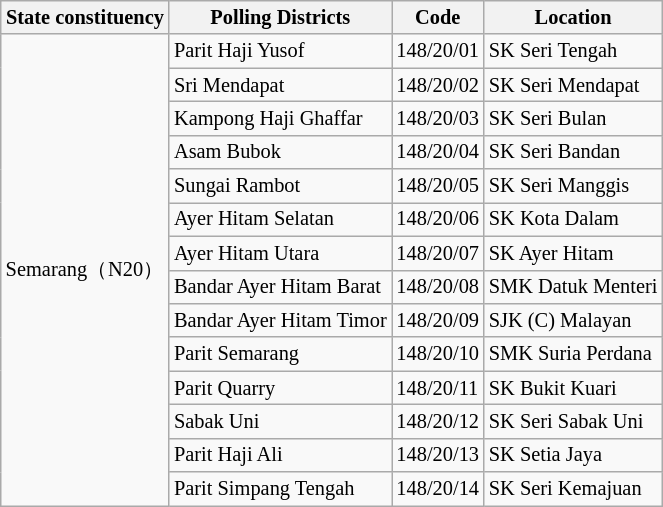<table class="wikitable sortable mw-collapsible" style="white-space:nowrap;font-size:85%">
<tr>
<th>State constituency</th>
<th>Polling Districts</th>
<th>Code</th>
<th>Location</th>
</tr>
<tr>
<td rowspan="14">Semarang（N20）</td>
<td>Parit Haji Yusof</td>
<td>148/20/01</td>
<td>SK Seri Tengah</td>
</tr>
<tr>
<td>Sri Mendapat</td>
<td>148/20/02</td>
<td>SK Seri Mendapat</td>
</tr>
<tr>
<td>Kampong Haji Ghaffar</td>
<td>148/20/03</td>
<td>SK Seri Bulan</td>
</tr>
<tr>
<td>Asam Bubok</td>
<td>148/20/04</td>
<td>SK Seri Bandan</td>
</tr>
<tr>
<td>Sungai Rambot</td>
<td>148/20/05</td>
<td>SK Seri Manggis</td>
</tr>
<tr>
<td>Ayer Hitam Selatan</td>
<td>148/20/06</td>
<td>SK Kota Dalam</td>
</tr>
<tr>
<td>Ayer Hitam Utara</td>
<td>148/20/07</td>
<td>SK Ayer Hitam</td>
</tr>
<tr>
<td>Bandar Ayer Hitam Barat</td>
<td>148/20/08</td>
<td>SMK Datuk Menteri</td>
</tr>
<tr>
<td>Bandar Ayer Hitam Timor</td>
<td>148/20/09</td>
<td>SJK (C) Malayan</td>
</tr>
<tr>
<td>Parit Semarang</td>
<td>148/20/10</td>
<td>SMK Suria Perdana</td>
</tr>
<tr>
<td>Parit Quarry</td>
<td>148/20/11</td>
<td>SK Bukit Kuari</td>
</tr>
<tr>
<td>Sabak Uni</td>
<td>148/20/12</td>
<td>SK Seri Sabak Uni</td>
</tr>
<tr>
<td>Parit Haji Ali</td>
<td>148/20/13</td>
<td>SK Setia Jaya</td>
</tr>
<tr>
<td>Parit Simpang Tengah</td>
<td>148/20/14</td>
<td>SK Seri Kemajuan</td>
</tr>
</table>
